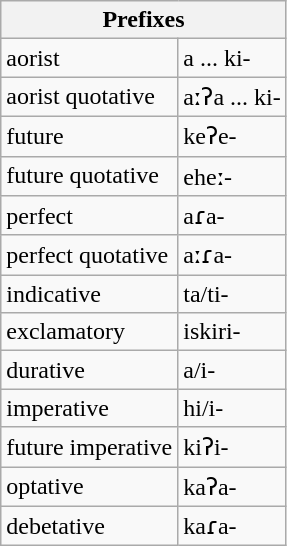<table class="wikitable">
<tr>
<th colspan=2>Prefixes</th>
</tr>
<tr>
<td>aorist</td>
<td>a ... ki-</td>
</tr>
<tr>
<td>aorist quotative</td>
<td>aːʔa ... ki-</td>
</tr>
<tr>
<td>future</td>
<td>keʔe-</td>
</tr>
<tr>
<td>future quotative</td>
<td>eheː-</td>
</tr>
<tr>
<td>perfect</td>
<td>aɾa-</td>
</tr>
<tr>
<td>perfect quotative</td>
<td>aːɾa-</td>
</tr>
<tr>
<td>indicative</td>
<td>ta/ti-</td>
</tr>
<tr>
<td>exclamatory</td>
<td>iskiri-</td>
</tr>
<tr>
<td>durative</td>
<td>a/i-</td>
</tr>
<tr>
<td>imperative</td>
<td>hi/i-</td>
</tr>
<tr>
<td>future imperative</td>
<td>kiʔi-</td>
</tr>
<tr>
<td>optative</td>
<td>kaʔa-</td>
</tr>
<tr>
<td>debetative</td>
<td>kaɾa-</td>
</tr>
</table>
